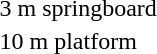<table>
<tr>
<td>3 m springboard</td>
<td></td>
<td></td>
<td></td>
</tr>
<tr>
<td>10 m platform</td>
<td></td>
<td></td>
<td></td>
</tr>
</table>
